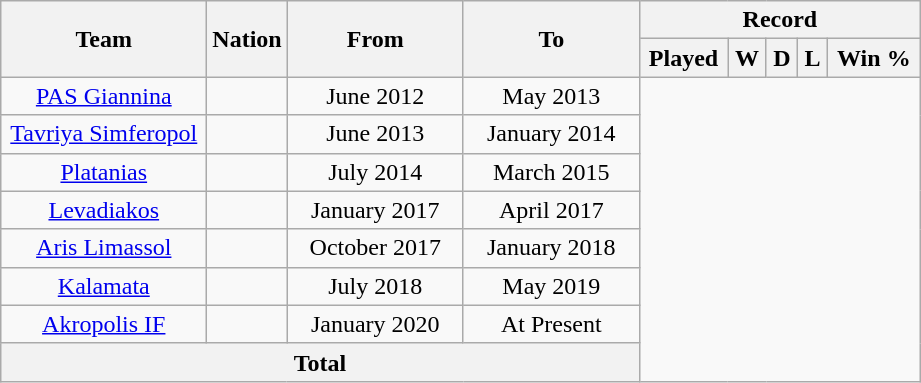<table class="wikitable" style="text-align: center;">
<tr>
<th rowspan="2" width="130">Team</th>
<th rowspan="2" width="30">Nation</th>
<th rowspan="2" width="110">From</th>
<th rowspan="2" width="110">To</th>
<th colspan="5" width="180">Record</th>
</tr>
<tr>
<th>Played</th>
<th>W</th>
<th>D</th>
<th>L</th>
<th>Win %</th>
</tr>
<tr>
<td align=center><a href='#'>PAS Giannina</a></td>
<td></td>
<td align=center>June 2012</td>
<td align=center>May 2013<br></td>
</tr>
<tr>
<td align=center><a href='#'>Tavriya Simferopol</a></td>
<td></td>
<td align=center>June 2013</td>
<td align=center>January 2014<br></td>
</tr>
<tr>
<td align=center><a href='#'>Platanias</a></td>
<td></td>
<td align=center>July 2014</td>
<td align=center>March 2015<br></td>
</tr>
<tr>
<td align=center><a href='#'>Levadiakos</a></td>
<td></td>
<td align=center>January 2017</td>
<td align=center>April 2017<br></td>
</tr>
<tr>
<td align=center><a href='#'>Aris Limassol</a></td>
<td></td>
<td align=center>October 2017</td>
<td align=center>January 2018<br></td>
</tr>
<tr>
<td align=center><a href='#'>Kalamata</a></td>
<td></td>
<td align=center>July 2018</td>
<td align=center>May 2019<br></td>
</tr>
<tr>
<td align=center><a href='#'>Akropolis IF</a></td>
<td></td>
<td align=center>January 2020</td>
<td align=center>At Present<br></td>
</tr>
<tr>
<th colspan="4">Total<br></th>
</tr>
</table>
